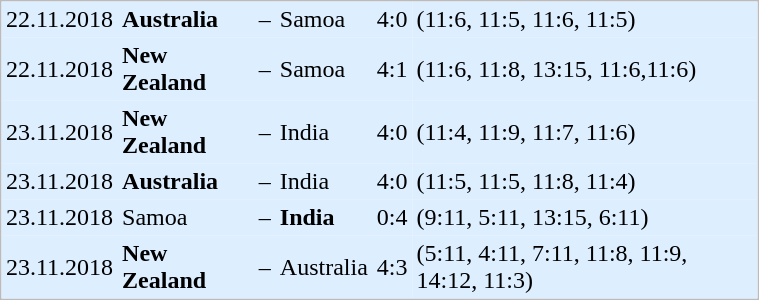<table style="background:#; border:1px #bbb solid;" cellpadding="3" cellspacing="0" width="40%">
<tr style="background:#DDEEFF;">
<td>22.11.2018</td>
<td><strong>Australia</strong></td>
<td>–</td>
<td>Samoa</td>
<td>4:0</td>
<td>(11:6, 11:5, 11:6, 11:5)</td>
</tr>
<tr style="background:#DDEEFF;">
<td>22.11.2018</td>
<td><strong>New Zealand</strong></td>
<td>–</td>
<td>Samoa</td>
<td>4:1</td>
<td>(11:6, 11:8, 13:15, 11:6,11:6)</td>
</tr>
<tr style="background:#DDEEFF;">
<td>23.11.2018</td>
<td><strong>New Zealand</strong></td>
<td>–</td>
<td>India</td>
<td>4:0</td>
<td>(11:4, 11:9, 11:7, 11:6)</td>
</tr>
<tr style="background:#DDEEFF;">
<td>23.11.2018</td>
<td><strong>Australia</strong></td>
<td>–</td>
<td>India</td>
<td>4:0</td>
<td>(11:5, 11:5, 11:8, 11:4)</td>
</tr>
<tr style="background:#DDEEFF;">
<td>23.11.2018</td>
<td>Samoa</td>
<td>–</td>
<td><strong>India</strong></td>
<td>0:4</td>
<td>(9:11, 5:11, 13:15, 6:11)</td>
</tr>
<tr style="background:#DDEEFF;">
<td>23.11.2018</td>
<td><strong>New Zealand</strong></td>
<td>–</td>
<td>Australia</td>
<td>4:3</td>
<td>(5:11, 4:11, 7:11, 11:8, 11:9, 14:12, 11:3)</td>
</tr>
</table>
